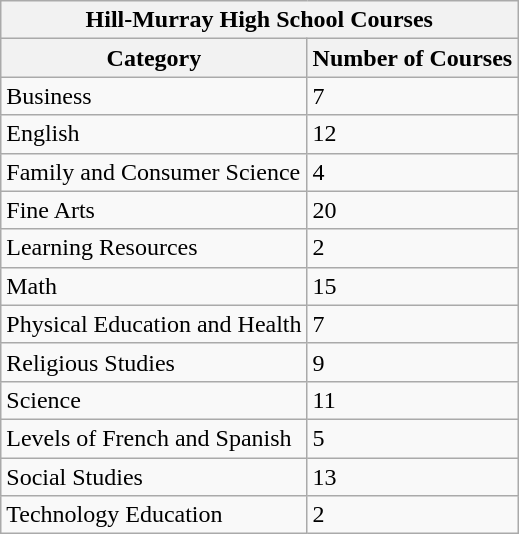<table class="wikitable">
<tr>
<th colspan="2">Hill-Murray High School Courses</th>
</tr>
<tr>
<th>Category</th>
<th>Number of Courses</th>
</tr>
<tr>
<td>Business</td>
<td>7</td>
</tr>
<tr>
<td>English</td>
<td>12</td>
</tr>
<tr>
<td>Family and Consumer Science</td>
<td>4</td>
</tr>
<tr>
<td>Fine Arts</td>
<td>20</td>
</tr>
<tr>
<td>Learning Resources</td>
<td>2</td>
</tr>
<tr>
<td>Math</td>
<td>15</td>
</tr>
<tr>
<td>Physical Education and Health</td>
<td>7</td>
</tr>
<tr>
<td>Religious Studies</td>
<td>9</td>
</tr>
<tr>
<td>Science</td>
<td>11</td>
</tr>
<tr>
<td>Levels of French and Spanish</td>
<td>5</td>
</tr>
<tr>
<td>Social Studies</td>
<td>13</td>
</tr>
<tr>
<td>Technology Education</td>
<td>2</td>
</tr>
</table>
